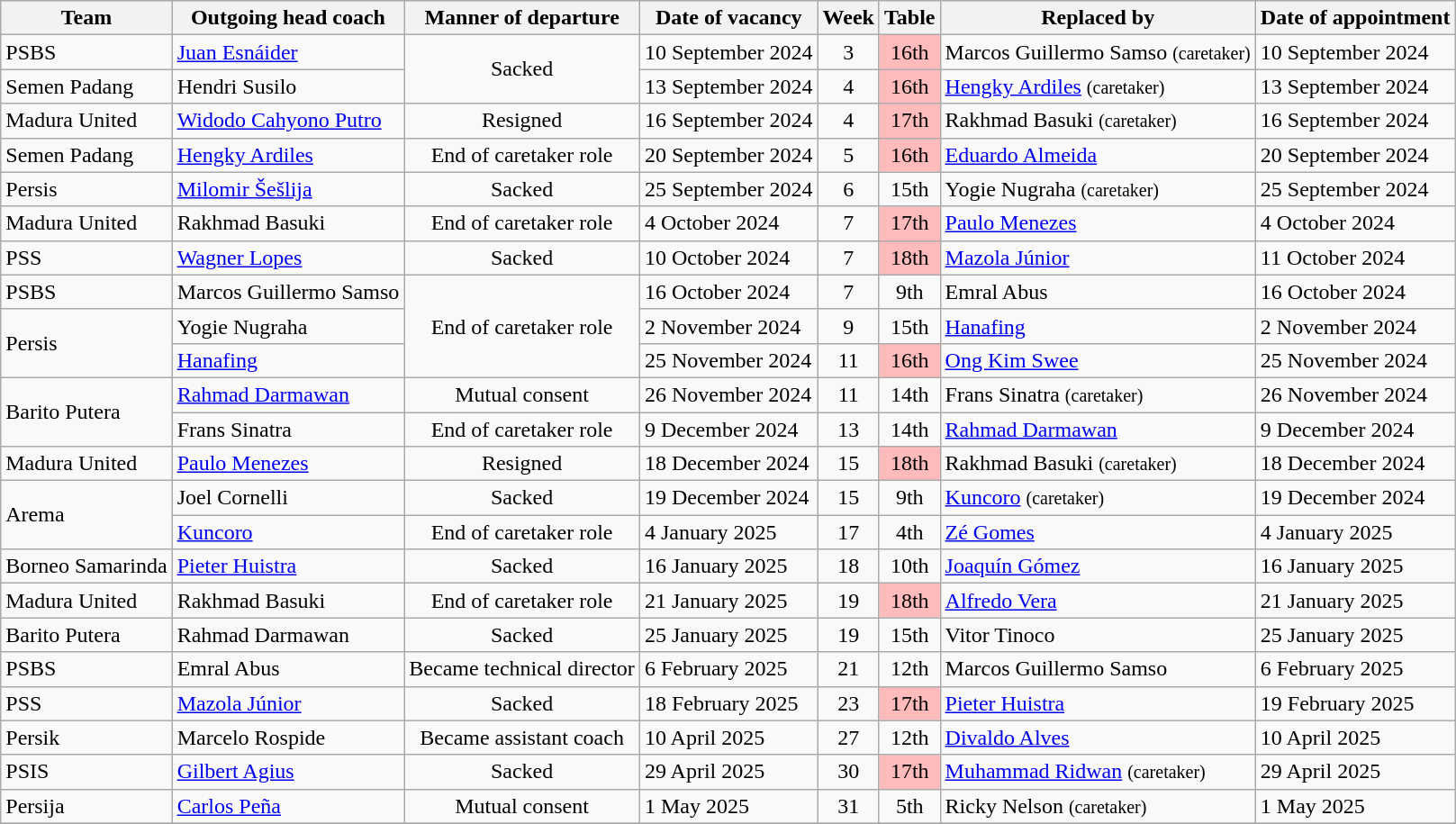<table class="wikitable sortable">
<tr>
<th>Team</th>
<th>Outgoing head coach</th>
<th>Manner of departure</th>
<th>Date of vacancy</th>
<th>Week</th>
<th>Table</th>
<th>Replaced by</th>
<th>Date of appointment</th>
</tr>
<tr>
<td>PSBS</td>
<td> <a href='#'>Juan Esnáider</a></td>
<td style="text-align: center;" rowspan="2">Sacked</td>
<td>10 September 2024</td>
<td style="text-align: center;">3</td>
<td align="center" style="background-color: #FFBBBB;">16th</td>
<td> Marcos Guillermo Samso <small>(caretaker)</small></td>
<td>10 September 2024</td>
</tr>
<tr>
<td>Semen Padang</td>
<td> Hendri Susilo</td>
<td>13 September 2024</td>
<td style="text-align: center;">4</td>
<td align="center" style="background-color: #FFBBBB;">16th</td>
<td> <a href='#'>Hengky Ardiles</a> <small>(caretaker)</small></td>
<td>13 September 2024</td>
</tr>
<tr>
<td>Madura United</td>
<td> <a href='#'>Widodo Cahyono Putro</a></td>
<td style="text-align: center;">Resigned</td>
<td>16 September 2024</td>
<td style="text-align: center;">4</td>
<td align="center" style="background-color: #FFBBBB;">17th</td>
<td> Rakhmad Basuki <small>(caretaker)</small></td>
<td>16 September 2024</td>
</tr>
<tr>
<td>Semen Padang</td>
<td> <a href='#'>Hengky Ardiles</a></td>
<td style="text-align: center;">End of caretaker role</td>
<td>20 September 2024</td>
<td style="text-align: center;">5</td>
<td align="center" style="background-color: #FFBBBB;">16th</td>
<td> <a href='#'>Eduardo Almeida</a></td>
<td>20 September 2024</td>
</tr>
<tr>
<td>Persis</td>
<td> <a href='#'>Milomir Šešlija</a></td>
<td style="text-align: center;">Sacked</td>
<td>25 September 2024</td>
<td style="text-align: center;">6</td>
<td align="center">15th</td>
<td> Yogie Nugraha <small>(caretaker)</small></td>
<td>25 September 2024</td>
</tr>
<tr>
<td>Madura United</td>
<td> Rakhmad Basuki</td>
<td style="text-align: center;">End of caretaker role</td>
<td>4 October 2024</td>
<td style="text-align: center;">7</td>
<td align="center" style="background-color: #FFBBBB;">17th</td>
<td> <a href='#'>Paulo Menezes</a></td>
<td>4 October 2024</td>
</tr>
<tr>
<td>PSS</td>
<td> <a href='#'>Wagner Lopes</a></td>
<td style="text-align: center;">Sacked</td>
<td>10 October 2024</td>
<td style="text-align: center;">7</td>
<td align="center" style="background-color: #FFBBBB;">18th</td>
<td> <a href='#'>Mazola Júnior</a></td>
<td>11 October 2024</td>
</tr>
<tr>
<td>PSBS</td>
<td> Marcos Guillermo Samso</td>
<td style="text-align: center;" rowspan="3">End of caretaker role</td>
<td>16 October 2024</td>
<td style="text-align: center;">7</td>
<td align="center">9th</td>
<td> Emral Abus</td>
<td>16 October 2024</td>
</tr>
<tr>
<td rowspan="2">Persis</td>
<td> Yogie Nugraha</td>
<td>2 November 2024</td>
<td style="text-align: center;">9</td>
<td align="center">15th</td>
<td> <a href='#'>Hanafing</a></td>
<td>2 November 2024</td>
</tr>
<tr>
<td> <a href='#'>Hanafing</a></td>
<td>25 November 2024</td>
<td style="text-align: center;">11</td>
<td align="center" style="background-color: #FFBBBB;">16th</td>
<td> <a href='#'>Ong Kim Swee</a></td>
<td>25 November 2024</td>
</tr>
<tr>
<td rowspan="2">Barito Putera</td>
<td> <a href='#'>Rahmad Darmawan</a></td>
<td align="center">Mutual consent</td>
<td>26 November 2024</td>
<td style="text-align: center;">11</td>
<td style="text-align: center;">14th</td>
<td> Frans Sinatra <small>(caretaker)</small></td>
<td>26 November 2024</td>
</tr>
<tr>
<td> Frans Sinatra</td>
<td align="center">End of caretaker role</td>
<td>9 December 2024</td>
<td style="text-align: center;">13</td>
<td style="text-align: center;">14th</td>
<td> <a href='#'>Rahmad Darmawan</a></td>
<td>9 December 2024</td>
</tr>
<tr>
<td>Madura United</td>
<td> <a href='#'>Paulo Menezes</a></td>
<td style="text-align: center;">Resigned</td>
<td>18 December 2024</td>
<td style="text-align: center;">15</td>
<td align="center" style="background-color: #FFBBBB;">18th</td>
<td> Rakhmad Basuki <small>(caretaker)</small></td>
<td>18 December 2024</td>
</tr>
<tr>
<td rowspan="2">Arema</td>
<td> Joel Cornelli</td>
<td style="text-align: center;">Sacked</td>
<td>19 December 2024</td>
<td style="text-align: center;">15</td>
<td align="center">9th</td>
<td> <a href='#'>Kuncoro</a> <small>(caretaker)</small></td>
<td>19 December 2024</td>
</tr>
<tr>
<td> <a href='#'>Kuncoro</a></td>
<td align="center">End of caretaker role</td>
<td>4 January 2025</td>
<td style="text-align: center;">17</td>
<td align="center">4th</td>
<td> <a href='#'>Zé Gomes</a></td>
<td>4 January 2025</td>
</tr>
<tr>
<td>Borneo Samarinda</td>
<td> <a href='#'>Pieter Huistra</a></td>
<td align="center">Sacked</td>
<td>16 January 2025</td>
<td style="text-align: center;">18</td>
<td align="center">10th</td>
<td> <a href='#'>Joaquín Gómez</a></td>
<td>16 January 2025</td>
</tr>
<tr>
<td>Madura United</td>
<td> Rakhmad Basuki</td>
<td align="center">End of caretaker role</td>
<td>21 January 2025</td>
<td style="text-align: center;">19</td>
<td align="center"  style="background-color: #FFBBBB;">18th</td>
<td> <a href='#'>Alfredo Vera</a></td>
<td>21 January 2025</td>
</tr>
<tr>
<td>Barito Putera</td>
<td> Rahmad Darmawan</td>
<td align="center">Sacked</td>
<td>25 January 2025</td>
<td style="text-align: center;">19</td>
<td align="center">15th</td>
<td> Vitor Tinoco</td>
<td>25 January 2025</td>
</tr>
<tr>
<td>PSBS</td>
<td> Emral Abus</td>
<td align="center">Became technical director</td>
<td>6 February 2025</td>
<td style="text-align: center;">21</td>
<td align="center">12th</td>
<td> Marcos Guillermo Samso</td>
<td>6 February 2025</td>
</tr>
<tr>
<td>PSS</td>
<td> <a href='#'>Mazola Júnior</a></td>
<td align="center">Sacked</td>
<td>18 February 2025</td>
<td style="text-align: center;">23</td>
<td align="center" style="background-color: #FFBBBB;">17th</td>
<td> <a href='#'>Pieter Huistra</a></td>
<td>19 February 2025</td>
</tr>
<tr>
<td>Persik</td>
<td> Marcelo Rospide</td>
<td align="center">Became assistant coach</td>
<td>10 April 2025</td>
<td style="text-align: center;">27</td>
<td align="center">12th</td>
<td> <a href='#'>Divaldo Alves</a></td>
<td>10 April 2025</td>
</tr>
<tr>
<td>PSIS</td>
<td> <a href='#'>Gilbert Agius</a></td>
<td align="center">Sacked</td>
<td>29 April 2025</td>
<td style="text-align: center;">30</td>
<td align="center" style="background-color: #FFBBBB;">17th</td>
<td> <a href='#'>Muhammad Ridwan</a> <small>(caretaker)</small></td>
<td>29 April 2025</td>
</tr>
<tr>
<td>Persija</td>
<td> <a href='#'>Carlos Peña</a></td>
<td align="center">Mutual consent</td>
<td>1 May 2025</td>
<td style="text-align: center;">31</td>
<td style="text-align: center;">5th</td>
<td> Ricky Nelson <small>(caretaker)</small></td>
<td>1 May 2025</td>
</tr>
<tr>
</tr>
</table>
